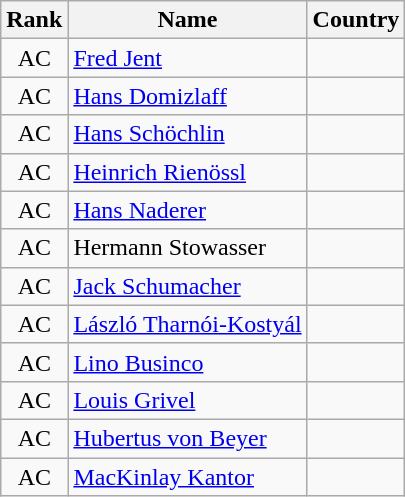<table class="wikitable sortable" style="text-align:center">
<tr>
<th>Rank</th>
<th>Name</th>
<th>Country</th>
</tr>
<tr>
<td>AC</td>
<td align="left"><a href='#'>Fred Jent</a></td>
<td align="left"></td>
</tr>
<tr>
<td>AC</td>
<td align="left"><a href='#'>Hans Domizlaff</a></td>
<td align="left"></td>
</tr>
<tr>
<td>AC</td>
<td align="left"><a href='#'>Hans Schöchlin</a></td>
<td align="left"></td>
</tr>
<tr>
<td>AC</td>
<td align="left"><a href='#'>Heinrich Rienössl</a></td>
<td align="left"></td>
</tr>
<tr>
<td>AC</td>
<td align="left"><a href='#'>Hans Naderer</a></td>
<td align="left"></td>
</tr>
<tr>
<td>AC</td>
<td align="left">Hermann Stowasser</td>
<td align="left"></td>
</tr>
<tr>
<td>AC</td>
<td align="left"><a href='#'>Jack Schumacher</a></td>
<td align="left"></td>
</tr>
<tr>
<td>AC</td>
<td align="left"><a href='#'>László Tharnói-Kostyál</a></td>
<td align="left"></td>
</tr>
<tr>
<td>AC</td>
<td align="left"><a href='#'>Lino Businco</a></td>
<td align="left"></td>
</tr>
<tr>
<td>AC</td>
<td align="left"><a href='#'>Louis Grivel</a></td>
<td align="left"></td>
</tr>
<tr>
<td>AC</td>
<td align="left"><a href='#'>Hubertus von Beyer</a></td>
<td align="left"></td>
</tr>
<tr>
<td>AC</td>
<td align="left"><a href='#'>MacKinlay Kantor</a></td>
<td align="left"></td>
</tr>
</table>
